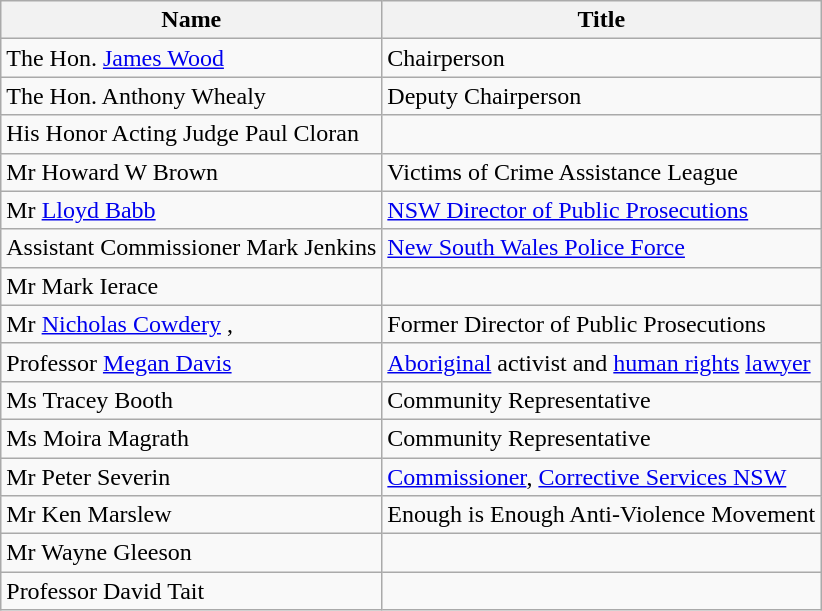<table class="wikitable sortable">
<tr>
<th>Name</th>
<th>Title</th>
</tr>
<tr>
<td>The Hon. <a href='#'>James Wood</a> </td>
<td>Chairperson</td>
</tr>
<tr>
<td>The Hon. Anthony Whealy </td>
<td>Deputy Chairperson</td>
</tr>
<tr>
<td>His Honor Acting Judge Paul Cloran</td>
<td></td>
</tr>
<tr>
<td>Mr Howard W Brown </td>
<td>Victims of Crime Assistance League</td>
</tr>
<tr>
<td>Mr <a href='#'>Lloyd Babb</a> </td>
<td><a href='#'>NSW Director of Public Prosecutions</a></td>
</tr>
<tr>
<td>Assistant Commissioner Mark Jenkins </td>
<td><a href='#'>New South Wales Police Force</a></td>
</tr>
<tr>
<td>Mr Mark Ierace </td>
<td></td>
</tr>
<tr>
<td>Mr <a href='#'>Nicholas Cowdery</a> , </td>
<td>Former Director of Public Prosecutions</td>
</tr>
<tr>
<td>Professor <a href='#'>Megan Davis</a></td>
<td><a href='#'>Aboriginal</a> activist and <a href='#'>human rights</a> <a href='#'>lawyer</a></td>
</tr>
<tr>
<td>Ms Tracey Booth</td>
<td>Community Representative</td>
</tr>
<tr>
<td>Ms Moira Magrath</td>
<td>Community Representative</td>
</tr>
<tr>
<td>Mr Peter Severin</td>
<td><a href='#'>Commissioner</a>, <a href='#'>Corrective Services NSW</a></td>
</tr>
<tr>
<td>Mr Ken Marslew </td>
<td>Enough is Enough Anti-Violence Movement</td>
</tr>
<tr>
<td>Mr Wayne Gleeson</td>
<td></td>
</tr>
<tr>
<td>Professor David Tait</td>
<td></td>
</tr>
</table>
